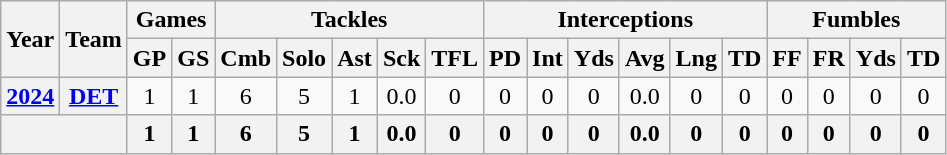<table class="wikitable" style="text-align:center;">
<tr>
<th rowspan="2">Year</th>
<th rowspan="2">Team</th>
<th colspan="2">Games</th>
<th colspan="5">Tackles</th>
<th colspan="6">Interceptions</th>
<th colspan="4">Fumbles</th>
</tr>
<tr>
<th>GP</th>
<th>GS</th>
<th>Cmb</th>
<th>Solo</th>
<th>Ast</th>
<th>Sck</th>
<th>TFL</th>
<th>PD</th>
<th>Int</th>
<th>Yds</th>
<th>Avg</th>
<th>Lng</th>
<th>TD</th>
<th>FF</th>
<th>FR</th>
<th>Yds</th>
<th>TD</th>
</tr>
<tr>
<th><a href='#'>2024</a></th>
<th><a href='#'>DET</a></th>
<td>1</td>
<td>1</td>
<td>6</td>
<td>5</td>
<td>1</td>
<td>0.0</td>
<td>0</td>
<td>0</td>
<td>0</td>
<td>0</td>
<td>0.0</td>
<td>0</td>
<td>0</td>
<td>0</td>
<td>0</td>
<td>0</td>
<td>0</td>
</tr>
<tr>
<th colspan="2"></th>
<th>1</th>
<th>1</th>
<th>6</th>
<th>5</th>
<th>1</th>
<th>0.0</th>
<th>0</th>
<th>0</th>
<th>0</th>
<th>0</th>
<th>0.0</th>
<th>0</th>
<th>0</th>
<th>0</th>
<th>0</th>
<th>0</th>
<th>0</th>
</tr>
</table>
